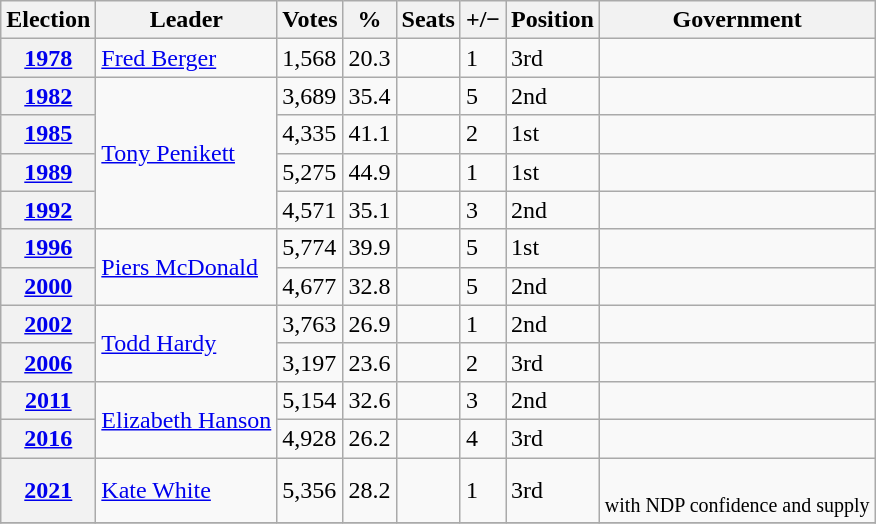<table class=wikitable style="text-align: left;">
<tr>
<th>Election</th>
<th>Leader</th>
<th>Votes</th>
<th>%</th>
<th>Seats</th>
<th>+/−</th>
<th>Position</th>
<th>Government</th>
</tr>
<tr>
<th><a href='#'>1978</a></th>
<td><a href='#'>Fred Berger</a></td>
<td>1,568</td>
<td>20.3</td>
<td></td>
<td> 1</td>
<td> 3rd</td>
<td></td>
</tr>
<tr>
<th><a href='#'>1982</a></th>
<td rowspan=4><a href='#'>Tony Penikett</a></td>
<td>3,689</td>
<td>35.4</td>
<td></td>
<td> 5</td>
<td> 2nd</td>
<td></td>
</tr>
<tr>
<th><a href='#'>1985</a></th>
<td>4,335</td>
<td>41.1</td>
<td></td>
<td> 2</td>
<td> 1st</td>
<td></td>
</tr>
<tr>
<th><a href='#'>1989</a></th>
<td>5,275</td>
<td>44.9</td>
<td></td>
<td> 1</td>
<td> 1st</td>
<td></td>
</tr>
<tr>
<th><a href='#'>1992</a></th>
<td>4,571</td>
<td>35.1</td>
<td></td>
<td> 3</td>
<td> 2nd</td>
<td></td>
</tr>
<tr>
<th><a href='#'>1996</a></th>
<td rowspan=2><a href='#'>Piers McDonald</a></td>
<td>5,774</td>
<td>39.9</td>
<td></td>
<td> 5</td>
<td> 1st</td>
<td></td>
</tr>
<tr>
<th><a href='#'>2000</a></th>
<td>4,677</td>
<td>32.8</td>
<td></td>
<td> 5</td>
<td> 2nd</td>
<td></td>
</tr>
<tr>
<th><a href='#'>2002</a></th>
<td rowspan=2><a href='#'>Todd Hardy</a></td>
<td>3,763</td>
<td>26.9</td>
<td></td>
<td> 1</td>
<td> 2nd</td>
<td></td>
</tr>
<tr>
<th><a href='#'>2006</a></th>
<td>3,197</td>
<td>23.6</td>
<td></td>
<td> 2</td>
<td> 3rd</td>
<td></td>
</tr>
<tr>
<th><a href='#'>2011</a></th>
<td rowspan=2><a href='#'>Elizabeth Hanson</a></td>
<td>5,154</td>
<td>32.6</td>
<td></td>
<td> 3</td>
<td> 2nd</td>
<td></td>
</tr>
<tr>
<th><a href='#'>2016</a></th>
<td>4,928</td>
<td>26.2</td>
<td></td>
<td> 4</td>
<td> 3rd</td>
<td></td>
</tr>
<tr>
<th><a href='#'>2021</a></th>
<td rowspan=1><a href='#'>Kate White</a></td>
<td>5,356</td>
<td>28.2</td>
<td></td>
<td> 1</td>
<td> 3rd</td>
<td> <br><small>with NDP confidence and supply</small></td>
</tr>
<tr>
</tr>
</table>
